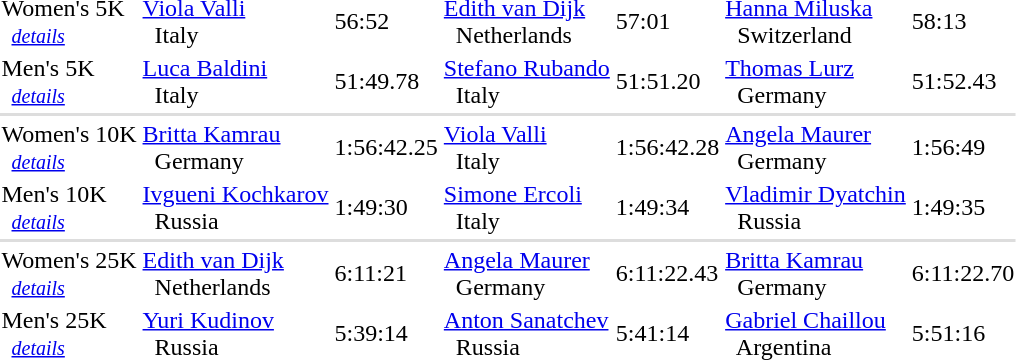<table>
<tr>
<td>Women's 5K <small><br>   <em><a href='#'>details</a></em></small></td>
<td><a href='#'>Viola Valli</a> <br>   Italy</td>
<td>56:52</td>
<td><a href='#'>Edith van Dijk</a> <br>   Netherlands</td>
<td>57:01</td>
<td><a href='#'>Hanna Miluska</a> <br>   Switzerland</td>
<td>58:13</td>
</tr>
<tr>
<td>Men's 5K <small><br>   <em><a href='#'>details</a></em></small></td>
<td><a href='#'>Luca Baldini</a> <br>   Italy</td>
<td>51:49.78</td>
<td><a href='#'>Stefano Rubando</a> <br>   Italy</td>
<td>51:51.20</td>
<td><a href='#'>Thomas Lurz</a> <br>   Germany</td>
<td>51:52.43</td>
</tr>
<tr bgcolor=#DDDDDD>
<td colspan=7></td>
</tr>
<tr>
<td>Women's 10K <small><br>   <em><a href='#'>details</a></em></small></td>
<td><a href='#'>Britta Kamrau</a> <br>   Germany</td>
<td>1:56:42.25</td>
<td><a href='#'>Viola Valli</a> <br>   Italy</td>
<td>1:56:42.28</td>
<td><a href='#'>Angela Maurer</a> <br>   Germany</td>
<td>1:56:49</td>
</tr>
<tr>
<td>Men's 10K <small><br>   <em><a href='#'>details</a></em></small></td>
<td><a href='#'>Ivgueni Kochkarov</a> <br>   Russia</td>
<td>1:49:30</td>
<td><a href='#'>Simone Ercoli</a> <br>   Italy</td>
<td>1:49:34</td>
<td><a href='#'>Vladimir Dyatchin</a> <br>   Russia</td>
<td>1:49:35</td>
</tr>
<tr bgcolor=#DDDDDD>
<td colspan=7></td>
</tr>
<tr>
<td>Women's 25K <small><br>   <em><a href='#'>details</a></em></small></td>
<td><a href='#'>Edith van Dijk</a> <br>   Netherlands</td>
<td>6:11:21</td>
<td><a href='#'>Angela Maurer</a> <br>   Germany</td>
<td>6:11:22.43</td>
<td><a href='#'>Britta Kamrau</a> <br>   Germany</td>
<td>6:11:22.70</td>
</tr>
<tr>
<td>Men's 25K <small><br>   <em><a href='#'>details</a></em></small></td>
<td><a href='#'>Yuri Kudinov</a> <br>   Russia</td>
<td>5:39:14</td>
<td><a href='#'>Anton Sanatchev</a> <br>   Russia</td>
<td>5:41:14</td>
<td><a href='#'>Gabriel Chaillou</a> <br>   Argentina</td>
<td>5:51:16</td>
</tr>
<tr>
</tr>
</table>
